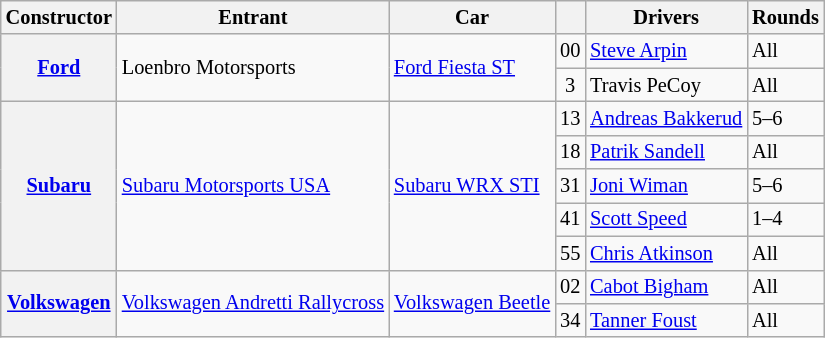<table class="wikitable" style="font-size: 85%;">
<tr>
<th>Constructor</th>
<th>Entrant</th>
<th>Car</th>
<th></th>
<th>Drivers</th>
<th>Rounds</th>
</tr>
<tr>
<th rowspan=2><a href='#'>Ford</a></th>
<td rowspan=2> Loenbro Motorsports</td>
<td rowspan=2><a href='#'>Ford Fiesta ST</a></td>
<td align=center>00</td>
<td> <a href='#'>Steve Arpin</a></td>
<td>All</td>
</tr>
<tr>
<td align=center>3</td>
<td> Travis PeCoy</td>
<td>All</td>
</tr>
<tr>
<th rowspan="5"><a href='#'>Subaru</a></th>
<td rowspan="5"> <a href='#'>Subaru Motorsports USA</a></td>
<td rowspan="5"><a href='#'>Subaru WRX STI</a></td>
<td align=center>13</td>
<td> <a href='#'>Andreas Bakkerud</a></td>
<td>5–6</td>
</tr>
<tr>
<td align=center>18</td>
<td> <a href='#'>Patrik Sandell</a></td>
<td>All</td>
</tr>
<tr>
<td align=center>31</td>
<td> <a href='#'>Joni Wiman</a></td>
<td>5–6</td>
</tr>
<tr>
<td align=center>41</td>
<td> <a href='#'>Scott Speed</a></td>
<td>1–4</td>
</tr>
<tr>
<td align=center>55</td>
<td> <a href='#'>Chris Atkinson</a></td>
<td>All</td>
</tr>
<tr>
<th rowspan=2><a href='#'>Volkswagen</a></th>
<td rowspan=2> <a href='#'>Volkswagen Andretti Rallycross</a></td>
<td rowspan=2><a href='#'>Volkswagen Beetle</a></td>
<td align=center>02</td>
<td> <a href='#'>Cabot Bigham</a></td>
<td>All</td>
</tr>
<tr>
<td align=center>34</td>
<td> <a href='#'>Tanner Foust</a></td>
<td>All</td>
</tr>
</table>
